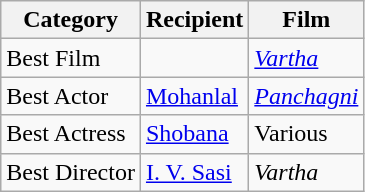<table class="wikitable">
<tr>
<th>Category</th>
<th>Recipient</th>
<th>Film</th>
</tr>
<tr>
<td>Best Film</td>
<td></td>
<td><em><a href='#'>Vartha</a></em></td>
</tr>
<tr>
<td>Best Actor</td>
<td><a href='#'>Mohanlal</a></td>
<td><em><a href='#'>Panchagni</a></em></td>
</tr>
<tr>
<td>Best Actress</td>
<td><a href='#'>Shobana</a></td>
<td>Various</td>
</tr>
<tr>
<td>Best Director</td>
<td><a href='#'>I. V. Sasi</a></td>
<td><em>Vartha</em></td>
</tr>
</table>
